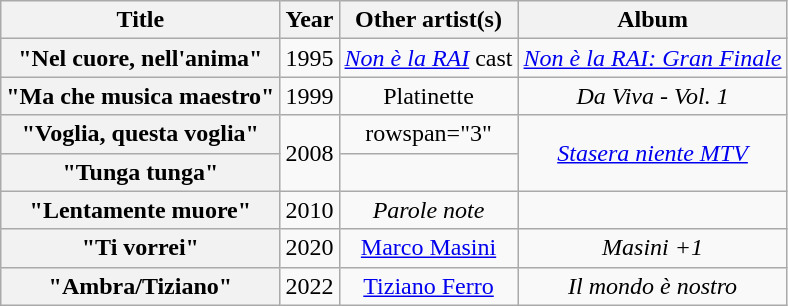<table class="wikitable plainrowheaders" style="text-align:center;">
<tr>
<th>Title</th>
<th>Year</th>
<th>Other artist(s)</th>
<th>Album</th>
</tr>
<tr>
<th scope="row">"Nel cuore, nell'anima"</th>
<td>1995</td>
<td><em><a href='#'>Non è la RAI</a></em> cast</td>
<td><em><a href='#'>Non è la RAI: Gran Finale</a></em></td>
</tr>
<tr>
<th scope="row">"Ma che musica maestro"</th>
<td>1999</td>
<td>Platinette</td>
<td><em>Da Viva - Vol. 1</em></td>
</tr>
<tr>
<th scope="row">"Voglia, questa voglia"</th>
<td rowspan="2">2008</td>
<td>rowspan="3" </td>
<td rowspan="2"><em><a href='#'>Stasera niente MTV</a></em></td>
</tr>
<tr>
<th scope="row">"Tunga tunga"</th>
</tr>
<tr>
<th scope="row">"Lentamente muore"</th>
<td>2010</td>
<td><em>Parole note</em></td>
</tr>
<tr>
<th scope="row">"Ti vorrei"</th>
<td>2020</td>
<td><a href='#'>Marco Masini</a></td>
<td><em>Masini +1</em></td>
</tr>
<tr>
<th scope="row">"Ambra/Tiziano"</th>
<td>2022</td>
<td><a href='#'>Tiziano Ferro</a></td>
<td><em>Il mondo è nostro</em></td>
</tr>
</table>
